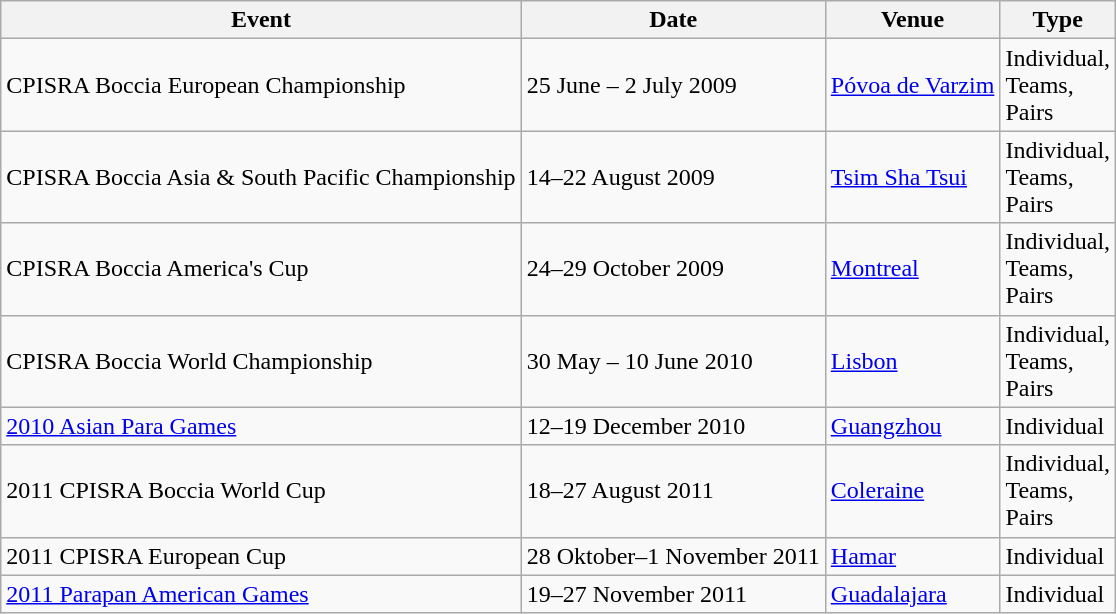<table class="wikitable">
<tr>
<th>Event</th>
<th>Date</th>
<th>Venue</th>
<th>Type</th>
</tr>
<tr>
<td>CPISRA Boccia European Championship</td>
<td>25 June – 2 July 2009</td>
<td> <a href='#'>Póvoa de Varzim</a></td>
<td>Individual, <br>Teams, <br>Pairs</td>
</tr>
<tr>
<td>CPISRA Boccia Asia & South Pacific Championship</td>
<td>14–22 August 2009</td>
<td> <a href='#'>Tsim Sha Tsui</a></td>
<td>Individual, <br>Teams, <br>Pairs</td>
</tr>
<tr>
<td>CPISRA Boccia America's Cup</td>
<td>24–29 October 2009</td>
<td> <a href='#'>Montreal</a></td>
<td>Individual, <br>Teams, <br>Pairs</td>
</tr>
<tr>
<td>CPISRA Boccia World Championship</td>
<td>30 May – 10 June 2010</td>
<td> <a href='#'>Lisbon</a></td>
<td>Individual, <br>Teams, <br>Pairs</td>
</tr>
<tr>
<td><a href='#'>2010 Asian Para Games</a></td>
<td>12–19 December 2010</td>
<td> <a href='#'>Guangzhou</a></td>
<td>Individual</td>
</tr>
<tr>
<td>2011 CPISRA Boccia World Cup</td>
<td>18–27 August 2011</td>
<td> <a href='#'>Coleraine</a></td>
<td>Individual, <br>Teams, <br>Pairs</td>
</tr>
<tr>
<td>2011 CPISRA European Cup</td>
<td>28 Oktober–1 November 2011</td>
<td> <a href='#'>Hamar</a></td>
<td>Individual</td>
</tr>
<tr>
<td><a href='#'>2011 Parapan American Games</a></td>
<td>19–27 November 2011</td>
<td> <a href='#'>Guadalajara</a></td>
<td>Individual</td>
</tr>
</table>
